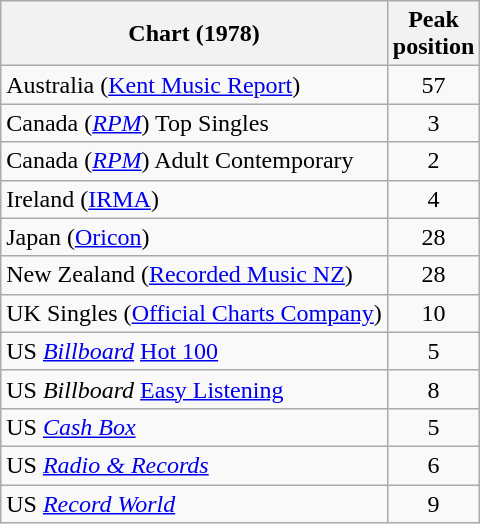<table class="wikitable sortable">
<tr>
<th>Chart (1978)</th>
<th>Peak<br>position</th>
</tr>
<tr>
<td>Australia (<a href='#'>Kent Music Report</a>)</td>
<td align=center>57</td>
</tr>
<tr>
<td>Canada (<em><a href='#'>RPM</a></em>) Top Singles </td>
<td align=center>3</td>
</tr>
<tr>
<td>Canada (<a href='#'><em>RPM</em></a>) Adult Contemporary </td>
<td align=center>2</td>
</tr>
<tr>
<td>Ireland (<a href='#'>IRMA</a>)</td>
<td align=center>4</td>
</tr>
<tr>
<td>Japan (<a href='#'>Oricon</a>)</td>
<td align=center>28</td>
</tr>
<tr>
<td>New Zealand (<a href='#'>Recorded Music NZ</a>)</td>
<td align=center>28</td>
</tr>
<tr>
<td>UK Singles (<a href='#'>Official Charts Company</a>)</td>
<td align=center>10</td>
</tr>
<tr>
<td>US <em><a href='#'>Billboard</a></em> <a href='#'>Hot 100</a></td>
<td align=center>5</td>
</tr>
<tr>
<td>US <em>Billboard</em> <a href='#'>Easy Listening</a></td>
<td align=center>8</td>
</tr>
<tr>
<td>US <em><a href='#'>Cash Box</a></em></td>
<td align=center>5</td>
</tr>
<tr>
<td>US <em><a href='#'>Radio & Records</a></em></td>
<td align=center>6</td>
</tr>
<tr>
<td>US <em><a href='#'>Record World</a></em> </td>
<td align=center>9</td>
</tr>
</table>
